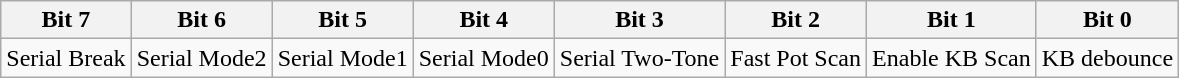<table class="wikitable">
<tr>
<th>Bit 7</th>
<th>Bit 6</th>
<th>Bit 5</th>
<th>Bit 4</th>
<th>Bit 3</th>
<th>Bit 2</th>
<th>Bit 1</th>
<th>Bit 0</th>
</tr>
<tr>
<td>Serial Break</td>
<td>Serial Mode2</td>
<td>Serial Mode1</td>
<td>Serial Mode0</td>
<td>Serial Two-Tone</td>
<td>Fast Pot Scan</td>
<td>Enable KB Scan</td>
<td>KB debounce</td>
</tr>
</table>
